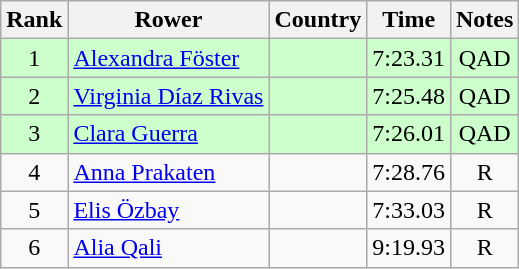<table class="wikitable" style="text-align:center">
<tr>
<th>Rank</th>
<th>Rower</th>
<th>Country</th>
<th>Time</th>
<th>Notes</th>
</tr>
<tr bgcolor=ccffcc>
<td>1</td>
<td align="left"><a href='#'>Alexandra Föster</a></td>
<td align="left"></td>
<td>7:23.31</td>
<td>QAD</td>
</tr>
<tr bgcolor=ccffcc>
<td>2</td>
<td align="left"><a href='#'>Virginia Díaz Rivas</a></td>
<td align="left"></td>
<td>7:25.48</td>
<td>QAD</td>
</tr>
<tr bgcolor=ccffcc>
<td>3</td>
<td align="left"><a href='#'>Clara Guerra</a></td>
<td align="left"></td>
<td>7:26.01</td>
<td>QAD</td>
</tr>
<tr>
<td>4</td>
<td align="left"><a href='#'>Anna Prakaten</a></td>
<td align="left"></td>
<td>7:28.76</td>
<td>R</td>
</tr>
<tr>
<td>5</td>
<td align="left"><a href='#'>Elis Özbay</a></td>
<td align="left"></td>
<td>7:33.03</td>
<td>R</td>
</tr>
<tr>
<td>6</td>
<td align="left"><a href='#'>Alia Qali</a></td>
<td align="left"></td>
<td>9:19.93</td>
<td>R</td>
</tr>
</table>
